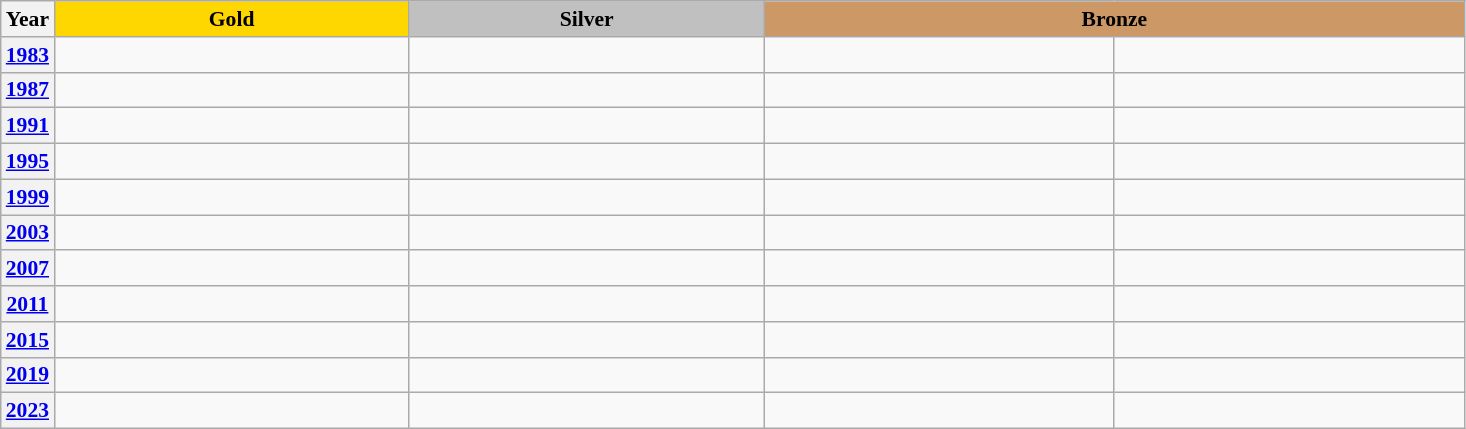<table class="wikitable" style="border-collapse: collapse; font-size: 90%;">
<tr align=center>
<th>Year</th>
<td bgcolor=gold width=230><strong>Gold</strong></td>
<td bgcolor=silver width=230><strong>Silver</strong></td>
<td bgcolor=cc9966 colspan=2 width=460><strong>Bronze</strong></td>
</tr>
<tr>
<th align=center><a href='#'>1983</a></th>
<td></td>
<td></td>
<td></td>
<td></td>
</tr>
<tr>
<th align=center><a href='#'>1987</a></th>
<td></td>
<td></td>
<td></td>
<td></td>
</tr>
<tr>
<th align=center><a href='#'>1991</a></th>
<td></td>
<td></td>
<td></td>
<td></td>
</tr>
<tr>
<th align=center><a href='#'>1995</a></th>
<td></td>
<td></td>
<td></td>
<td></td>
</tr>
<tr>
<th align=center><a href='#'>1999</a></th>
<td></td>
<td></td>
<td></td>
<td></td>
</tr>
<tr>
<th align=center><a href='#'>2003</a></th>
<td></td>
<td></td>
<td></td>
<td></td>
</tr>
<tr>
<th align=center><a href='#'>2007</a></th>
<td></td>
<td></td>
<td></td>
<td></td>
</tr>
<tr>
<th align=center><a href='#'>2011</a></th>
<td></td>
<td></td>
<td></td>
<td></td>
</tr>
<tr>
<th align=center><a href='#'>2015</a></th>
<td></td>
<td></td>
<td></td>
<td></td>
</tr>
<tr>
<th align=center><a href='#'>2019</a></th>
<td></td>
<td></td>
<td></td>
<td></td>
</tr>
<tr>
<th align=center><a href='#'>2023</a></th>
<td></td>
<td></td>
<td></td>
<td></td>
</tr>
</table>
